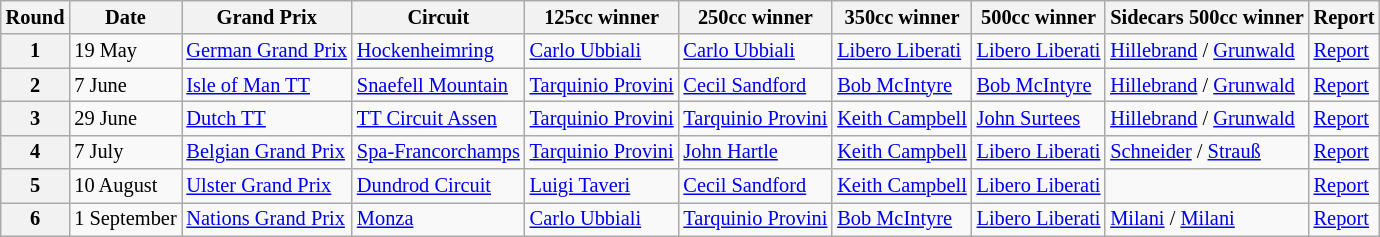<table class="wikitable" style="font-size: 85%">
<tr>
<th>Round</th>
<th>Date</th>
<th>Grand Prix</th>
<th>Circuit</th>
<th>125cc winner</th>
<th>250cc winner</th>
<th>350cc winner</th>
<th>500cc winner</th>
<th>Sidecars 500cc winner</th>
<th>Report</th>
</tr>
<tr>
<th>1</th>
<td>19 May</td>
<td> <a href='#'>German Grand Prix</a></td>
<td><a href='#'>Hockenheimring</a></td>
<td> <a href='#'>Carlo Ubbiali</a></td>
<td> <a href='#'>Carlo Ubbiali</a></td>
<td> <a href='#'>Libero Liberati</a></td>
<td> <a href='#'>Libero Liberati</a></td>
<td> <a href='#'>Hillebrand</a> / <a href='#'>Grunwald</a></td>
<td><a href='#'>Report</a></td>
</tr>
<tr>
<th>2</th>
<td>7 June</td>
<td> <a href='#'>Isle of Man TT</a></td>
<td><a href='#'>Snaefell Mountain</a></td>
<td> <a href='#'>Tarquinio Provini</a></td>
<td> <a href='#'>Cecil Sandford</a></td>
<td> <a href='#'>Bob McIntyre</a></td>
<td> <a href='#'>Bob McIntyre</a></td>
<td> <a href='#'>Hillebrand</a> / <a href='#'>Grunwald</a></td>
<td><a href='#'>Report</a></td>
</tr>
<tr>
<th>3</th>
<td>29 June</td>
<td> <a href='#'>Dutch TT</a></td>
<td><a href='#'>TT Circuit Assen</a></td>
<td> <a href='#'>Tarquinio Provini</a></td>
<td> <a href='#'>Tarquinio Provini</a></td>
<td> <a href='#'>Keith Campbell</a></td>
<td> <a href='#'>John Surtees</a></td>
<td> <a href='#'>Hillebrand</a> / <a href='#'>Grunwald</a></td>
<td><a href='#'>Report</a></td>
</tr>
<tr>
<th>4</th>
<td>7 July</td>
<td> <a href='#'>Belgian Grand Prix</a></td>
<td><a href='#'>Spa-Francorchamps</a></td>
<td> <a href='#'>Tarquinio Provini</a></td>
<td> <a href='#'>John Hartle</a></td>
<td> <a href='#'>Keith Campbell</a></td>
<td> <a href='#'>Libero Liberati</a></td>
<td> <a href='#'>Schneider</a> / <a href='#'>Strauß</a></td>
<td><a href='#'>Report</a></td>
</tr>
<tr>
<th>5</th>
<td>10 August</td>
<td> <a href='#'>Ulster Grand Prix</a></td>
<td><a href='#'>Dundrod Circuit</a></td>
<td> <a href='#'>Luigi Taveri</a></td>
<td> <a href='#'>Cecil Sandford</a></td>
<td> <a href='#'>Keith Campbell</a></td>
<td> <a href='#'>Libero Liberati</a></td>
<td></td>
<td><a href='#'>Report</a></td>
</tr>
<tr>
<th>6</th>
<td>1 September</td>
<td> <a href='#'>Nations Grand Prix</a></td>
<td><a href='#'>Monza</a></td>
<td> <a href='#'>Carlo Ubbiali</a></td>
<td> <a href='#'>Tarquinio Provini</a></td>
<td> <a href='#'>Bob McIntyre</a></td>
<td> <a href='#'>Libero Liberati</a></td>
<td> <a href='#'>Milani</a> / <a href='#'>Milani</a></td>
<td><a href='#'>Report</a></td>
</tr>
</table>
